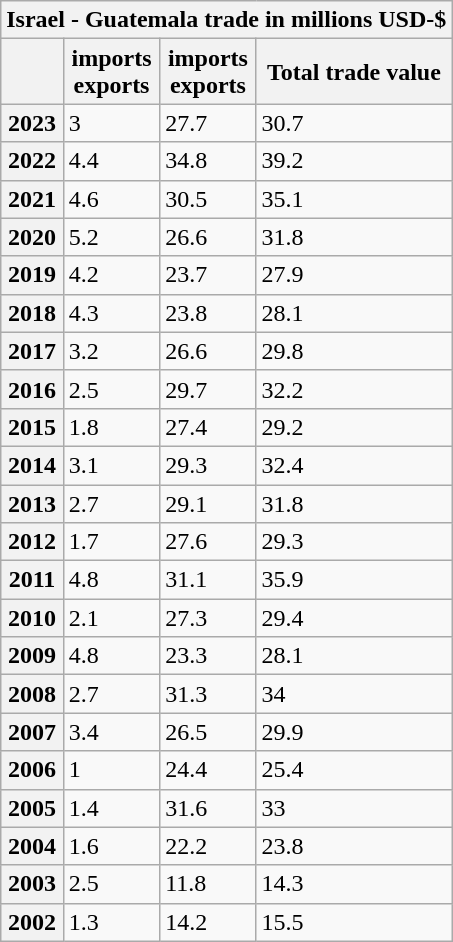<table class="wikitable mw-collapsible mw-collapsed">
<tr>
<th colspan="4">Israel - Guatemala trade in millions USD-$ </th>
</tr>
<tr>
<th></th>
<th> imports<br> exports</th>
<th> imports<br>  exports</th>
<th>Total trade value</th>
</tr>
<tr>
<th>2023</th>
<td>3</td>
<td>27.7</td>
<td>30.7</td>
</tr>
<tr>
<th>2022</th>
<td>4.4</td>
<td>34.8</td>
<td>39.2</td>
</tr>
<tr>
<th>2021</th>
<td>4.6</td>
<td>30.5</td>
<td>35.1</td>
</tr>
<tr>
<th>2020</th>
<td>5.2</td>
<td>26.6</td>
<td>31.8</td>
</tr>
<tr>
<th>2019</th>
<td>4.2</td>
<td>23.7</td>
<td>27.9</td>
</tr>
<tr>
<th>2018</th>
<td>4.3</td>
<td>23.8</td>
<td>28.1</td>
</tr>
<tr>
<th>2017</th>
<td>3.2</td>
<td>26.6</td>
<td>29.8</td>
</tr>
<tr>
<th>2016</th>
<td>2.5</td>
<td>29.7</td>
<td>32.2</td>
</tr>
<tr>
<th>2015</th>
<td>1.8</td>
<td>27.4</td>
<td>29.2</td>
</tr>
<tr>
<th>2014</th>
<td>3.1</td>
<td>29.3</td>
<td>32.4</td>
</tr>
<tr>
<th>2013</th>
<td>2.7</td>
<td>29.1</td>
<td>31.8</td>
</tr>
<tr>
<th>2012</th>
<td>1.7</td>
<td>27.6</td>
<td>29.3</td>
</tr>
<tr>
<th>2011</th>
<td>4.8</td>
<td>31.1</td>
<td>35.9</td>
</tr>
<tr>
<th>2010</th>
<td>2.1</td>
<td>27.3</td>
<td>29.4</td>
</tr>
<tr>
<th>2009</th>
<td>4.8</td>
<td>23.3</td>
<td>28.1</td>
</tr>
<tr>
<th>2008</th>
<td>2.7</td>
<td>31.3</td>
<td>34</td>
</tr>
<tr>
<th>2007</th>
<td>3.4</td>
<td>26.5</td>
<td>29.9</td>
</tr>
<tr>
<th>2006</th>
<td>1</td>
<td>24.4</td>
<td>25.4</td>
</tr>
<tr>
<th>2005</th>
<td>1.4</td>
<td>31.6</td>
<td>33</td>
</tr>
<tr>
<th>2004</th>
<td>1.6</td>
<td>22.2</td>
<td>23.8</td>
</tr>
<tr>
<th>2003</th>
<td>2.5</td>
<td>11.8</td>
<td>14.3</td>
</tr>
<tr>
<th>2002</th>
<td>1.3</td>
<td>14.2</td>
<td>15.5</td>
</tr>
</table>
